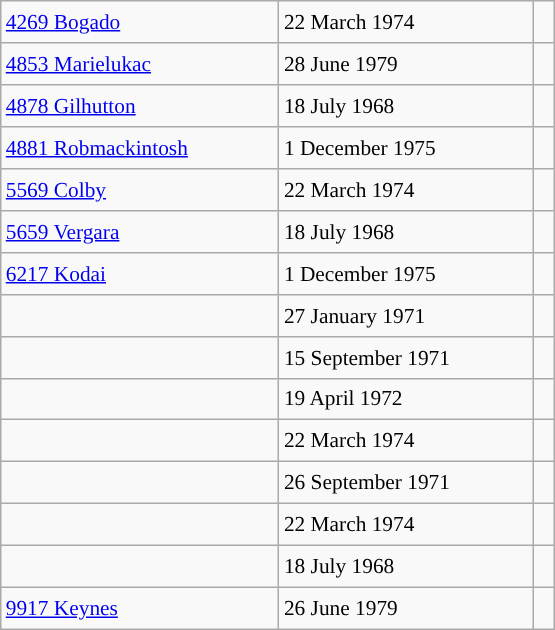<table class="wikitable" style="font-size: 89%; float: left; width: 26em; margin-right: 1em; height: 420px;">
<tr>
<td><a href='#'>4269 Bogado</a></td>
<td>22 March 1974</td>
<td></td>
</tr>
<tr>
<td><a href='#'>4853 Marielukac</a></td>
<td>28 June 1979</td>
<td></td>
</tr>
<tr>
<td><a href='#'>4878 Gilhutton</a></td>
<td>18 July 1968</td>
<td> </td>
</tr>
<tr>
<td><a href='#'>4881 Robmackintosh</a></td>
<td>1 December 1975</td>
<td></td>
</tr>
<tr>
<td><a href='#'>5569 Colby</a></td>
<td>22 March 1974</td>
<td></td>
</tr>
<tr>
<td><a href='#'>5659 Vergara</a></td>
<td>18 July 1968</td>
<td> </td>
</tr>
<tr>
<td><a href='#'>6217 Kodai</a></td>
<td>1 December 1975</td>
<td> </td>
</tr>
<tr>
<td></td>
<td>27 January 1971</td>
<td> </td>
</tr>
<tr>
<td></td>
<td>15 September 1971</td>
<td> </td>
</tr>
<tr>
<td></td>
<td>19 April 1972</td>
<td></td>
</tr>
<tr>
<td></td>
<td>22 March 1974</td>
<td></td>
</tr>
<tr>
<td></td>
<td>26 September 1971</td>
<td></td>
</tr>
<tr>
<td></td>
<td>22 March 1974</td>
<td></td>
</tr>
<tr>
<td></td>
<td>18 July 1968</td>
<td> </td>
</tr>
<tr>
<td><a href='#'>9917 Keynes</a></td>
<td>26 June 1979</td>
<td></td>
</tr>
</table>
